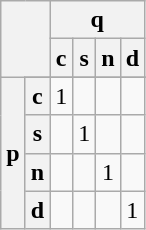<table class="wikitable" style="text-align:center">
<tr>
<th colspan="2" rowspan="2"></th>
<th colspan="4">q</th>
</tr>
<tr>
<th>c</th>
<th>s</th>
<th>n</th>
<th>d</th>
</tr>
<tr>
<th rowspan="6">p</th>
</tr>
<tr>
<th>c</th>
<td>1</td>
<td></td>
<td></td>
<td></td>
</tr>
<tr>
<th>s</th>
<td></td>
<td>1</td>
<td></td>
<td></td>
</tr>
<tr>
<th>n</th>
<td></td>
<td></td>
<td>1</td>
<td></td>
</tr>
<tr>
<th>d</th>
<td></td>
<td></td>
<td></td>
<td>1</td>
</tr>
</table>
